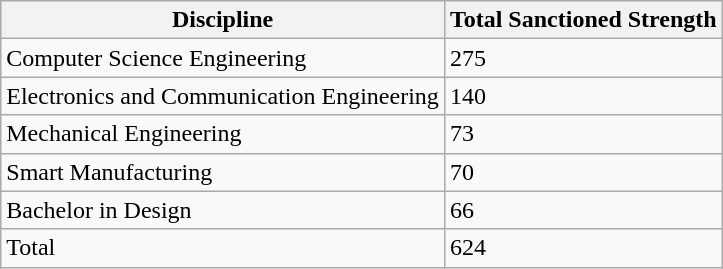<table class="wikitable">
<tr>
<th>Discipline</th>
<th>Total Sanctioned Strength</th>
</tr>
<tr>
<td>Computer Science Engineering</td>
<td>275</td>
</tr>
<tr>
<td>Electronics and Communication Engineering</td>
<td>140</td>
</tr>
<tr>
<td>Mechanical Engineering</td>
<td>73</td>
</tr>
<tr>
<td>Smart Manufacturing</td>
<td>70</td>
</tr>
<tr>
<td>Bachelor in Design</td>
<td>66</td>
</tr>
<tr>
<td>Total</td>
<td>624</td>
</tr>
</table>
